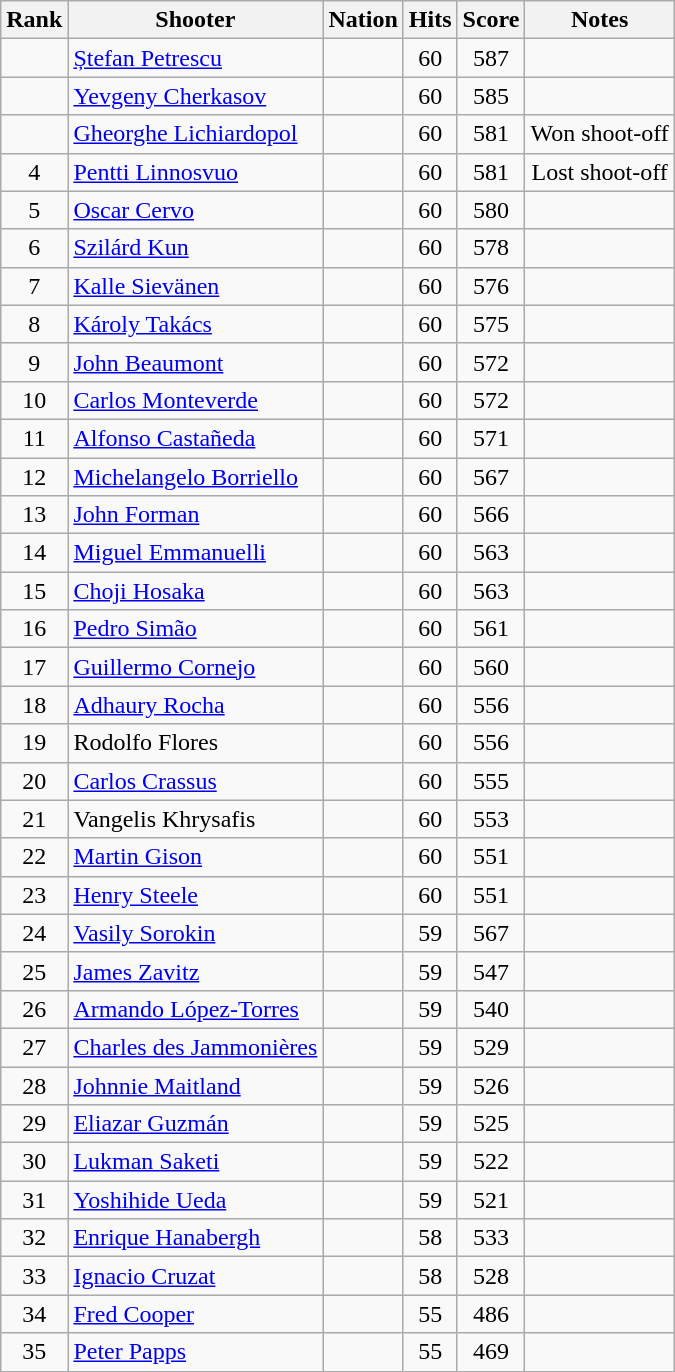<table class="wikitable sortable" style="text-align:center">
<tr>
<th>Rank</th>
<th>Shooter</th>
<th>Nation</th>
<th>Hits</th>
<th>Score</th>
<th>Notes</th>
</tr>
<tr>
<td></td>
<td align=left><a href='#'>Ștefan Petrescu</a></td>
<td align=left></td>
<td>60</td>
<td>587</td>
<td></td>
</tr>
<tr>
<td></td>
<td align=left><a href='#'>Yevgeny Cherkasov</a></td>
<td align=left></td>
<td>60</td>
<td>585</td>
<td></td>
</tr>
<tr>
<td></td>
<td align=left><a href='#'>Gheorghe Lichiardopol</a></td>
<td align=left></td>
<td>60</td>
<td>581</td>
<td>Won shoot-off</td>
</tr>
<tr>
<td>4</td>
<td align=left><a href='#'>Pentti Linnosvuo</a></td>
<td align=left></td>
<td>60</td>
<td>581</td>
<td>Lost shoot-off</td>
</tr>
<tr>
<td>5</td>
<td align=left><a href='#'>Oscar Cervo</a></td>
<td align=left></td>
<td>60</td>
<td>580</td>
<td></td>
</tr>
<tr>
<td>6</td>
<td align=left><a href='#'>Szilárd Kun</a></td>
<td align=left></td>
<td>60</td>
<td>578</td>
<td></td>
</tr>
<tr>
<td>7</td>
<td align=left><a href='#'>Kalle Sievänen</a></td>
<td align=left></td>
<td>60</td>
<td>576</td>
<td></td>
</tr>
<tr>
<td>8</td>
<td align=left><a href='#'>Károly Takács</a></td>
<td align=left></td>
<td>60</td>
<td>575</td>
<td></td>
</tr>
<tr>
<td>9</td>
<td align=left><a href='#'>John Beaumont</a></td>
<td align=left></td>
<td>60</td>
<td>572</td>
<td></td>
</tr>
<tr>
<td>10</td>
<td align=left><a href='#'>Carlos Monteverde</a></td>
<td align=left></td>
<td>60</td>
<td>572</td>
<td></td>
</tr>
<tr>
<td>11</td>
<td align=left><a href='#'>Alfonso Castañeda</a></td>
<td align=left></td>
<td>60</td>
<td>571</td>
<td></td>
</tr>
<tr>
<td>12</td>
<td align=left><a href='#'>Michelangelo Borriello</a></td>
<td align=left></td>
<td>60</td>
<td>567</td>
<td></td>
</tr>
<tr>
<td>13</td>
<td align=left><a href='#'>John Forman</a></td>
<td align=left></td>
<td>60</td>
<td>566</td>
<td></td>
</tr>
<tr>
<td>14</td>
<td align=left><a href='#'>Miguel Emmanuelli</a></td>
<td align=left></td>
<td>60</td>
<td>563</td>
<td></td>
</tr>
<tr>
<td>15</td>
<td align=left><a href='#'>Choji Hosaka</a></td>
<td align=left></td>
<td>60</td>
<td>563</td>
<td></td>
</tr>
<tr>
<td>16</td>
<td align=left><a href='#'>Pedro Simão</a></td>
<td align=left></td>
<td>60</td>
<td>561</td>
<td></td>
</tr>
<tr>
<td>17</td>
<td align=left><a href='#'>Guillermo Cornejo</a></td>
<td align=left></td>
<td>60</td>
<td>560</td>
<td></td>
</tr>
<tr>
<td>18</td>
<td align=left><a href='#'>Adhaury Rocha</a></td>
<td align=left></td>
<td>60</td>
<td>556</td>
<td></td>
</tr>
<tr>
<td>19</td>
<td align=left>Rodolfo Flores</td>
<td align=left></td>
<td>60</td>
<td>556</td>
<td></td>
</tr>
<tr>
<td>20</td>
<td align=left><a href='#'>Carlos Crassus</a></td>
<td align=left></td>
<td>60</td>
<td>555</td>
<td></td>
</tr>
<tr>
<td>21</td>
<td align=left>Vangelis Khrysafis</td>
<td align=left></td>
<td>60</td>
<td>553</td>
<td></td>
</tr>
<tr>
<td>22</td>
<td align=left><a href='#'>Martin Gison</a></td>
<td align=left></td>
<td>60</td>
<td>551</td>
<td></td>
</tr>
<tr>
<td>23</td>
<td align=left><a href='#'>Henry Steele</a></td>
<td align=left></td>
<td>60</td>
<td>551</td>
<td></td>
</tr>
<tr>
<td>24</td>
<td align=left><a href='#'>Vasily Sorokin</a></td>
<td align=left></td>
<td>59</td>
<td>567</td>
<td></td>
</tr>
<tr>
<td>25</td>
<td align=left><a href='#'>James Zavitz</a></td>
<td align=left></td>
<td>59</td>
<td>547</td>
<td></td>
</tr>
<tr>
<td>26</td>
<td align=left><a href='#'>Armando López-Torres</a></td>
<td align=left></td>
<td>59</td>
<td>540</td>
<td></td>
</tr>
<tr>
<td>27</td>
<td align=left><a href='#'>Charles des Jammonières</a></td>
<td align=left></td>
<td>59</td>
<td>529</td>
<td></td>
</tr>
<tr>
<td>28</td>
<td align=left><a href='#'>Johnnie Maitland</a></td>
<td align=left></td>
<td>59</td>
<td>526</td>
<td></td>
</tr>
<tr>
<td>29</td>
<td align=left><a href='#'>Eliazar Guzmán</a></td>
<td align=left></td>
<td>59</td>
<td>525</td>
<td></td>
</tr>
<tr>
<td>30</td>
<td align=left><a href='#'>Lukman Saketi</a></td>
<td align=left></td>
<td>59</td>
<td>522</td>
<td></td>
</tr>
<tr>
<td>31</td>
<td align=left><a href='#'>Yoshihide Ueda</a></td>
<td align=left></td>
<td>59</td>
<td>521</td>
<td></td>
</tr>
<tr>
<td>32</td>
<td align=left><a href='#'>Enrique Hanabergh</a></td>
<td align=left></td>
<td>58</td>
<td>533</td>
<td></td>
</tr>
<tr>
<td>33</td>
<td align=left><a href='#'>Ignacio Cruzat</a></td>
<td align=left></td>
<td>58</td>
<td>528</td>
<td></td>
</tr>
<tr>
<td>34</td>
<td align=left><a href='#'>Fred Cooper</a></td>
<td align=left></td>
<td>55</td>
<td>486</td>
<td></td>
</tr>
<tr>
<td>35</td>
<td align=left><a href='#'>Peter Papps</a></td>
<td align=left></td>
<td>55</td>
<td>469</td>
<td></td>
</tr>
</table>
